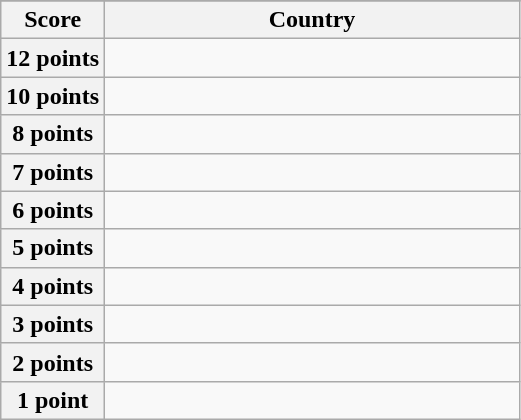<table class="wikitable">
<tr>
</tr>
<tr>
<th scope="col" width="20%">Score</th>
<th scope="col">Country</th>
</tr>
<tr>
<th scope="row">12 points</th>
<td></td>
</tr>
<tr>
<th scope="row">10 points</th>
<td></td>
</tr>
<tr>
<th scope="row">8 points</th>
<td></td>
</tr>
<tr>
<th scope="row">7 points</th>
<td></td>
</tr>
<tr>
<th scope="row">6 points</th>
<td></td>
</tr>
<tr>
<th scope="row">5 points</th>
<td></td>
</tr>
<tr>
<th scope="row">4 points</th>
<td></td>
</tr>
<tr>
<th scope="row">3 points</th>
<td></td>
</tr>
<tr>
<th scope="row">2 points</th>
<td></td>
</tr>
<tr>
<th scope="row">1 point</th>
<td></td>
</tr>
</table>
